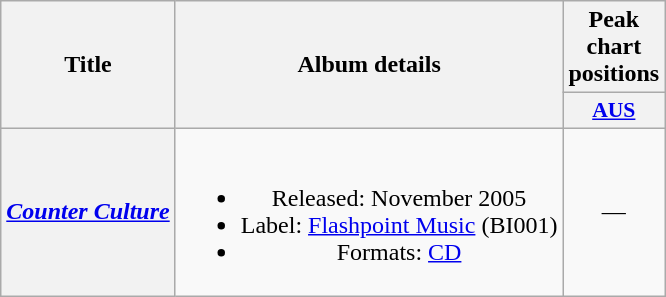<table class="wikitable plainrowheaders" style="text-align:center;">
<tr>
<th scope="col" rowspan="2">Title</th>
<th scope="col" rowspan="2">Album details</th>
<th scope="col" colspan="1">Peak chart positions</th>
</tr>
<tr>
<th scope="col" style="width:3em;font-size:90%;"><a href='#'>AUS</a><br></th>
</tr>
<tr>
<th scope="row"><em><a href='#'>Counter Culture</a></em></th>
<td><br><ul><li>Released: November 2005</li><li>Label: <a href='#'>Flashpoint Music</a> (BI001)</li><li>Formats: <a href='#'>CD</a></li></ul></td>
<td>—</td>
</tr>
</table>
